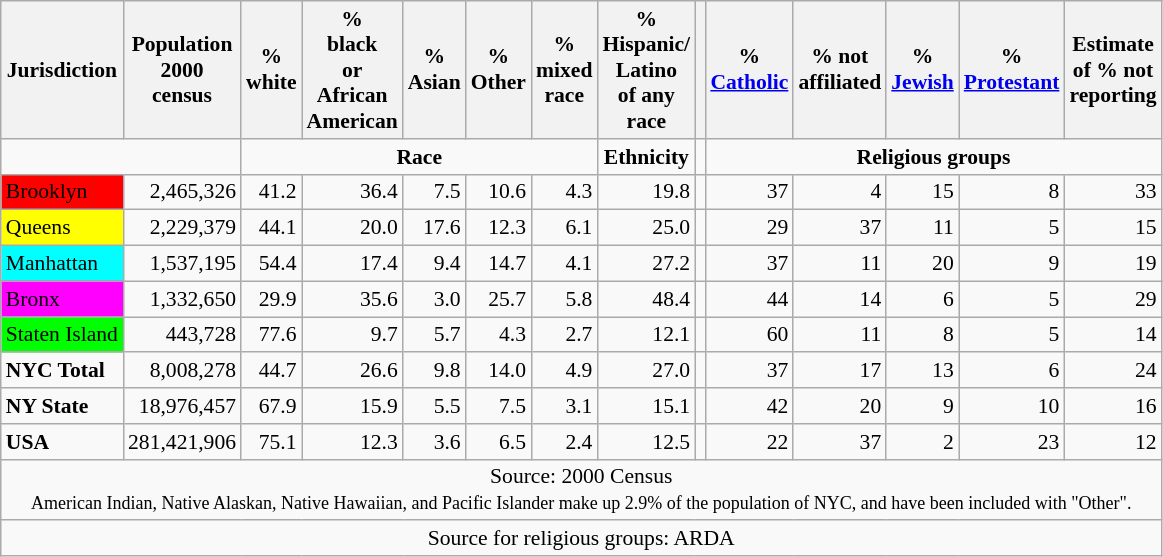<table class="wikitable sortable" style="text-align:right; font-size:90%">
<tr>
<th>Jurisdiction<br></th>
<th>Population<br>2000<br>census<br></th>
<th>%<br>white<br></th>
<th>%<br>black<br>or<br>African<br>American<br></th>
<th>%<br>Asian<br></th>
<th>%<br>Other<br></th>
<th>%<br>mixed<br>race<br></th>
<th>%<br>Hispanic/<br>Latino<br>of any<br>race<br></th>
<th></th>
<th>%<br><a href='#'>Catholic</a><br></th>
<th>% not<br>affiliated<br></th>
<th>%<br><a href='#'>Jewish</a><br></th>
<th>%<br><a href='#'>Protestant</a><br></th>
<th>Estimate<br>of % not<br>reporting</th>
</tr>
<tr>
<td colspan=2></td>
<td colspan="5" style="text-align:center;"><strong>Race</strong></td>
<td align=center><strong>Ethnicity</strong></td>
<td></td>
<td colspan="5" style="text-align:center;"><strong>Religious groups</strong></td>
</tr>
<tr>
<td style="text-align:left; background:red;">Brooklyn</td>
<td>2,465,326</td>
<td>41.2</td>
<td>36.4</td>
<td>7.5</td>
<td>10.6</td>
<td>4.3</td>
<td>19.8</td>
<td></td>
<td>37</td>
<td>4</td>
<td>15</td>
<td>8</td>
<td>33</td>
</tr>
<tr>
<td style="text-align:left; background:yellow;">Queens</td>
<td>2,229,379</td>
<td>44.1</td>
<td>20.0</td>
<td>17.6</td>
<td>12.3</td>
<td>6.1</td>
<td>25.0</td>
<td></td>
<td>29</td>
<td>37</td>
<td>11</td>
<td>5</td>
<td>15</td>
</tr>
<tr>
<td style="text-align:left; background:aqua;">Manhattan</td>
<td>1,537,195</td>
<td>54.4</td>
<td>17.4</td>
<td>9.4</td>
<td>14.7</td>
<td>4.1</td>
<td>27.2</td>
<td></td>
<td>37</td>
<td>11</td>
<td>20</td>
<td>9</td>
<td>19</td>
</tr>
<tr>
<td style="text-align:left; background:magenta;">Bronx</td>
<td>1,332,650</td>
<td>29.9</td>
<td>35.6</td>
<td>3.0</td>
<td>25.7</td>
<td>5.8</td>
<td>48.4</td>
<td></td>
<td>44</td>
<td>14</td>
<td>6</td>
<td>5</td>
<td>29</td>
</tr>
<tr>
<td style="text-align:left; background:lime;">Staten Island</td>
<td>443,728</td>
<td>77.6</td>
<td>9.7</td>
<td>5.7</td>
<td>4.3</td>
<td>2.7</td>
<td>12.1</td>
<td></td>
<td>60</td>
<td>11</td>
<td>8</td>
<td>5</td>
<td>14</td>
</tr>
<tr>
<td align=left><strong>NYC Total</strong></td>
<td>8,008,278</td>
<td>44.7</td>
<td>26.6</td>
<td>9.8</td>
<td>14.0</td>
<td>4.9</td>
<td>27.0</td>
<td></td>
<td>37</td>
<td>17</td>
<td>13</td>
<td>6</td>
<td>24</td>
</tr>
<tr>
<td align=left><strong>NY State</strong></td>
<td>18,976,457</td>
<td>67.9</td>
<td>15.9</td>
<td>5.5</td>
<td>7.5</td>
<td>3.1</td>
<td>15.1</td>
<td></td>
<td>42</td>
<td>20</td>
<td>9</td>
<td>10</td>
<td>16</td>
</tr>
<tr>
<td align=left><strong>USA</strong></td>
<td>281,421,906</td>
<td>75.1</td>
<td>12.3</td>
<td>3.6</td>
<td>6.5</td>
<td>2.4</td>
<td>12.5</td>
<td></td>
<td>22</td>
<td>37</td>
<td>2</td>
<td>23</td>
<td>12</td>
</tr>
<tr>
<td colspan="14" style="text-align:center;">Source: 2000 Census<br><small>American Indian, Native Alaskan, Native Hawaiian, and Pacific Islander make up 2.9% of the population of NYC, and have been included with "Other".</small></td>
</tr>
<tr>
<td colspan="14" style="text-align:center;">Source for religious groups: ARDA</td>
</tr>
</table>
